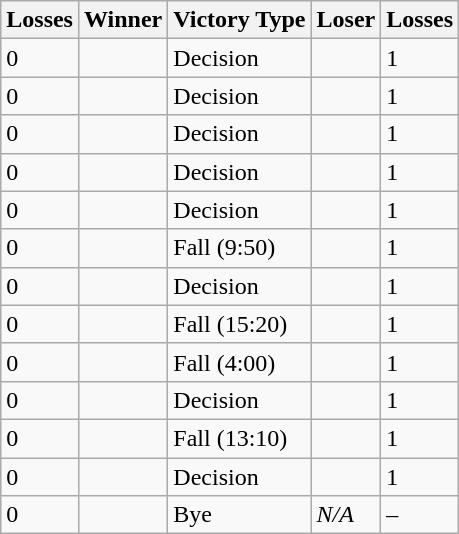<table class=wikitable>
<tr>
<th>Losses</th>
<th>Winner</th>
<th>Victory Type</th>
<th>Loser</th>
<th>Losses</th>
</tr>
<tr>
<td>0</td>
<td></td>
<td>Decision</td>
<td></td>
<td>1</td>
</tr>
<tr>
<td>0</td>
<td></td>
<td>Decision</td>
<td></td>
<td>1</td>
</tr>
<tr>
<td>0</td>
<td></td>
<td>Decision</td>
<td></td>
<td>1</td>
</tr>
<tr>
<td>0</td>
<td></td>
<td>Decision</td>
<td></td>
<td>1</td>
</tr>
<tr>
<td>0</td>
<td></td>
<td>Decision</td>
<td></td>
<td>1</td>
</tr>
<tr>
<td>0</td>
<td></td>
<td>Fall (9:50)</td>
<td></td>
<td>1</td>
</tr>
<tr>
<td>0</td>
<td></td>
<td>Decision</td>
<td></td>
<td>1</td>
</tr>
<tr>
<td>0</td>
<td></td>
<td>Fall (15:20)</td>
<td></td>
<td>1</td>
</tr>
<tr>
<td>0</td>
<td></td>
<td>Fall (4:00)</td>
<td></td>
<td>1</td>
</tr>
<tr>
<td>0</td>
<td></td>
<td>Decision</td>
<td></td>
<td>1</td>
</tr>
<tr>
<td>0</td>
<td></td>
<td>Fall (13:10)</td>
<td></td>
<td>1</td>
</tr>
<tr>
<td>0</td>
<td></td>
<td>Decision</td>
<td></td>
<td>1</td>
</tr>
<tr>
<td>0</td>
<td></td>
<td>Bye</td>
<td><em>N/A</em></td>
<td>–</td>
</tr>
</table>
